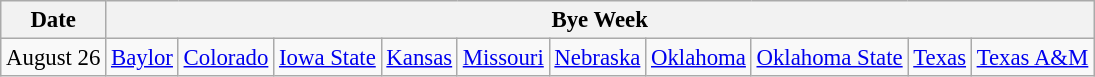<table class="wikitable" style="font-size:95%">
<tr>
<th>Date</th>
<th colspan="10">Bye Week</th>
</tr>
<tr>
<td>August 26</td>
<td><a href='#'>Baylor</a></td>
<td><a href='#'>Colorado</a></td>
<td><a href='#'>Iowa State</a></td>
<td><a href='#'>Kansas</a></td>
<td><a href='#'>Missouri</a></td>
<td><a href='#'>Nebraska</a></td>
<td><a href='#'>Oklahoma</a></td>
<td><a href='#'>Oklahoma State</a></td>
<td><a href='#'>Texas</a></td>
<td><a href='#'>Texas A&M</a></td>
</tr>
</table>
